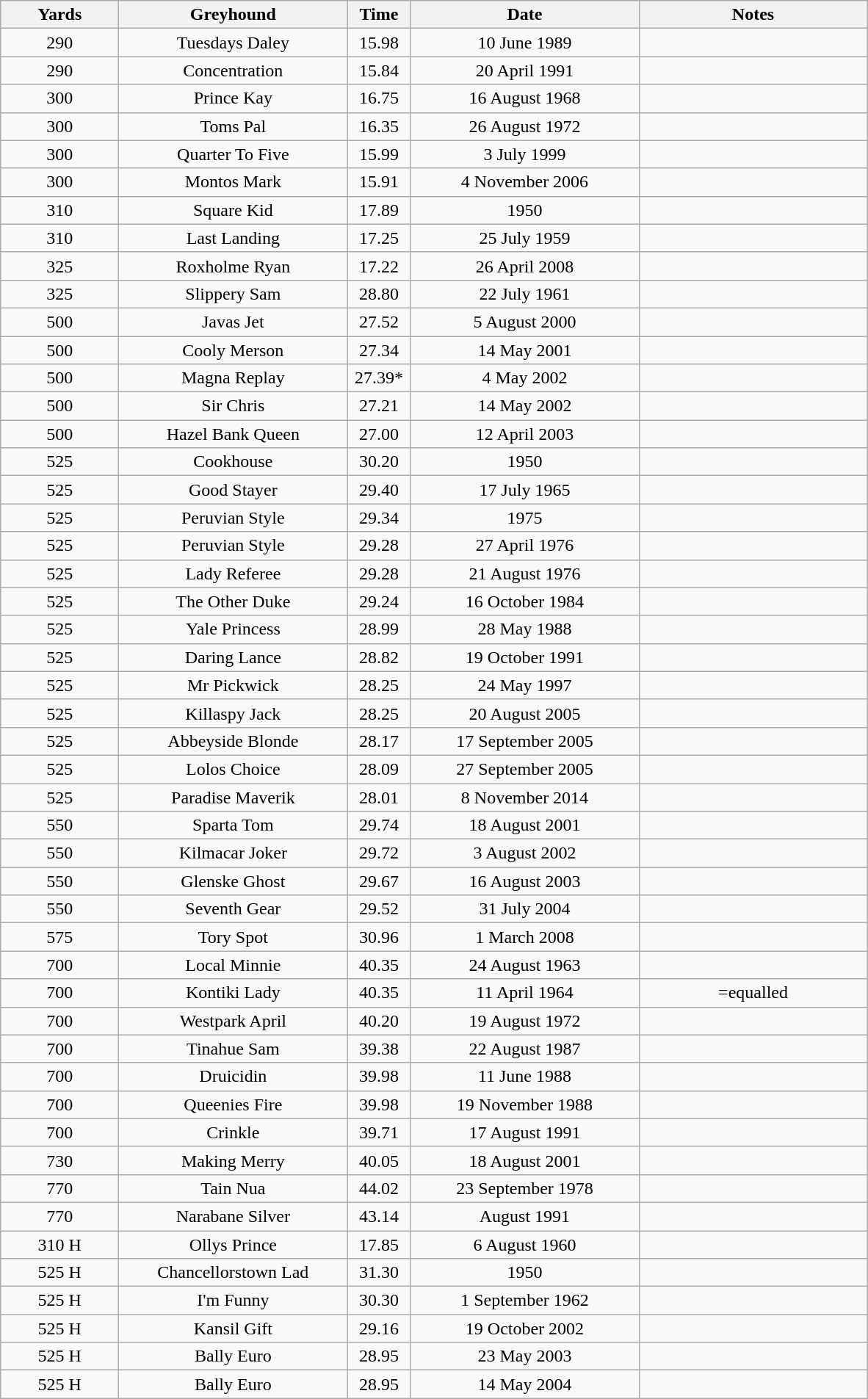<table class="wikitable collapsible collapsed"  style="font-size: 100%">
<tr>
<th width=100>Yards</th>
<th width=200>Greyhound</th>
<th width=50>Time</th>
<th width=200>Date</th>
<th width=200>Notes</th>
</tr>
<tr align=center>
<td>290</td>
<td>Tuesdays Daley</td>
<td>15.98</td>
<td>10 June 1989</td>
<td></td>
</tr>
<tr align=center>
<td>290</td>
<td>Concentration</td>
<td>15.84</td>
<td>20 April 1991</td>
<td></td>
</tr>
<tr align=center>
<td>300</td>
<td>Prince Kay</td>
<td>16.75</td>
<td>16 August 1968</td>
<td></td>
</tr>
<tr align=center>
<td>300</td>
<td>Toms Pal</td>
<td>16.35</td>
<td>26 August 1972</td>
<td></td>
</tr>
<tr align=center>
<td>300</td>
<td>Quarter To Five</td>
<td>15.99</td>
<td>3 July 1999</td>
<td></td>
</tr>
<tr align=center>
<td>300</td>
<td>Montos Mark</td>
<td>15.91</td>
<td>4 November 2006</td>
<td></td>
</tr>
<tr align=center>
<td>310</td>
<td>Square Kid</td>
<td>17.89</td>
<td>1950</td>
<td></td>
</tr>
<tr align=center>
<td>310</td>
<td>Last Landing</td>
<td>17.25</td>
<td>25 July 1959</td>
<td></td>
</tr>
<tr align=center>
<td>325</td>
<td>Roxholme Ryan</td>
<td>17.22</td>
<td>26 April 2008</td>
<td></td>
</tr>
<tr align=center>
<td>325</td>
<td>Slippery Sam</td>
<td>28.80</td>
<td>22 July 1961</td>
<td></td>
</tr>
<tr align=center>
<td>500</td>
<td>Javas Jet</td>
<td>27.52</td>
<td>5 August 2000</td>
<td></td>
</tr>
<tr align=center>
<td>500</td>
<td>Cooly Merson</td>
<td>27.34</td>
<td>14 May 2001</td>
<td></td>
</tr>
<tr align=center>
<td>500</td>
<td>Magna Replay</td>
<td>27.39*</td>
<td>4 May 2002</td>
<td></td>
</tr>
<tr align=center>
<td>500</td>
<td>Sir Chris</td>
<td>27.21</td>
<td>14 May 2002</td>
<td></td>
</tr>
<tr align=center>
<td>500</td>
<td>Hazel Bank Queen</td>
<td>27.00</td>
<td>12 April 2003</td>
<td></td>
</tr>
<tr align=center>
<td>525</td>
<td>Cookhouse</td>
<td>30.20</td>
<td>1950</td>
<td></td>
</tr>
<tr align=center>
<td>525</td>
<td>Good Stayer</td>
<td>29.40</td>
<td>17 July 1965</td>
<td></td>
</tr>
<tr align=center>
<td>525</td>
<td>Peruvian Style</td>
<td>29.34</td>
<td>1975</td>
<td></td>
</tr>
<tr align=center>
<td>525</td>
<td>Peruvian Style</td>
<td>29.28</td>
<td>27 April 1976</td>
<td></td>
</tr>
<tr align=center>
<td>525</td>
<td>Lady Referee</td>
<td>29.28</td>
<td>21 August 1976</td>
<td></td>
</tr>
<tr align=center>
<td>525</td>
<td>The Other Duke</td>
<td>29.24</td>
<td>16 October 1984</td>
<td></td>
</tr>
<tr align=center>
<td>525</td>
<td>Yale Princess</td>
<td>28.99</td>
<td>28 May 1988</td>
<td></td>
</tr>
<tr align=center>
<td>525</td>
<td>Daring Lance</td>
<td>28.82</td>
<td>19 October 1991</td>
<td></td>
</tr>
<tr align=center>
<td>525</td>
<td>Mr Pickwick</td>
<td>28.25</td>
<td>24 May 1997</td>
<td></td>
</tr>
<tr align=center>
<td>525</td>
<td>Killaspy Jack</td>
<td>28.25</td>
<td>20 August 2005</td>
<td></td>
</tr>
<tr align=center>
<td>525</td>
<td>Abbeyside Blonde</td>
<td>28.17</td>
<td>17 September 2005</td>
<td></td>
</tr>
<tr align=center>
<td>525</td>
<td>Lolos Choice</td>
<td>28.09</td>
<td>27 September 2005</td>
<td></td>
</tr>
<tr align=center>
<td>525</td>
<td>Paradise Maverik</td>
<td>28.01</td>
<td>8 November 2014</td>
<td></td>
</tr>
<tr align=center>
<td>550</td>
<td>Sparta Tom</td>
<td>29.74</td>
<td>18 August 2001</td>
<td></td>
</tr>
<tr align=center>
<td>550</td>
<td>Kilmacar Joker</td>
<td>29.72</td>
<td>3 August 2002</td>
<td></td>
</tr>
<tr align=center>
<td>550</td>
<td>Glenske Ghost</td>
<td>29.67</td>
<td>16 August 2003</td>
<td></td>
</tr>
<tr align=center>
<td>550</td>
<td>Seventh Gear</td>
<td>29.52</td>
<td>31 July 2004</td>
<td></td>
</tr>
<tr align=center>
<td>575</td>
<td>Tory Spot</td>
<td>30.96</td>
<td>1 March 2008</td>
<td></td>
</tr>
<tr align=center>
<td>700</td>
<td>Local Minnie</td>
<td>40.35</td>
<td>24 August 1963</td>
<td></td>
</tr>
<tr align=center>
<td>700</td>
<td>Kontiki Lady</td>
<td>40.35</td>
<td>11 April 1964</td>
<td>=equalled</td>
</tr>
<tr align=center>
<td>700</td>
<td>Westpark April</td>
<td>40.20</td>
<td>19 August 1972</td>
<td></td>
</tr>
<tr align=center>
<td>700</td>
<td>Tinahue Sam</td>
<td>39.38</td>
<td>22 August 1987</td>
<td></td>
</tr>
<tr align=center>
<td>700</td>
<td>Druicidin</td>
<td>39.98</td>
<td>11 June 1988</td>
<td></td>
</tr>
<tr align=center>
<td>700</td>
<td>Queenies Fire</td>
<td>39.98</td>
<td>19 November 1988</td>
<td></td>
</tr>
<tr align=center>
<td>700</td>
<td>Crinkle</td>
<td>39.71</td>
<td>17 August 1991</td>
<td></td>
</tr>
<tr align=center>
<td>730</td>
<td>Making Merry</td>
<td>40.05</td>
<td>18 August 2001</td>
<td></td>
</tr>
<tr align=center>
<td>770</td>
<td>Tain Nua</td>
<td>44.02</td>
<td>23 September 1978</td>
<td></td>
</tr>
<tr align=center>
<td>770</td>
<td>Narabane Silver</td>
<td>43.14</td>
<td>August 1991</td>
<td></td>
</tr>
<tr align=center>
<td>310 H</td>
<td>Ollys Prince</td>
<td>17.85</td>
<td>6 August 1960</td>
<td></td>
</tr>
<tr align=center>
<td>525 H</td>
<td>Chancellorstown Lad</td>
<td>31.30</td>
<td>1950</td>
<td></td>
</tr>
<tr align=center>
<td>525 H</td>
<td>I'm Funny</td>
<td>30.30</td>
<td>1 September 1962</td>
<td></td>
</tr>
<tr align=center>
<td>525 H</td>
<td>Kansil Gift</td>
<td>29.16</td>
<td>19 October 2002</td>
<td></td>
</tr>
<tr align=center>
<td>525 H</td>
<td>Bally Euro</td>
<td>28.95</td>
<td>23 May 2003</td>
<td></td>
</tr>
<tr align=center>
<td>525 H</td>
<td>Bally Euro</td>
<td>28.95</td>
<td>14 May 2004</td>
<td></td>
</tr>
</table>
